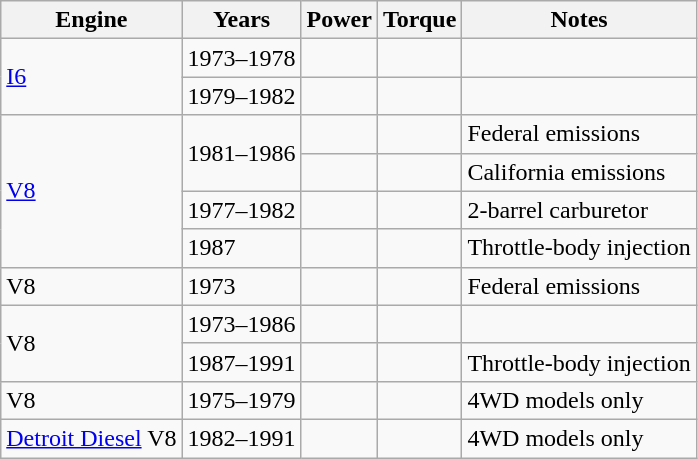<table class="wikitable">
<tr>
<th>Engine</th>
<th>Years</th>
<th>Power</th>
<th>Torque</th>
<th>Notes</th>
</tr>
<tr>
<td rowspan=2><a href='#'></a> <a href='#'>I6</a></td>
<td>1973–1978</td>
<td></td>
<td></td>
<td></td>
</tr>
<tr>
<td>1979–1982</td>
<td></td>
<td></td>
<td></td>
</tr>
<tr>
<td rowspan=4><a href='#'></a> <a href='#'>V8</a></td>
<td rowspan=2>1981–1986</td>
<td></td>
<td></td>
<td>Federal emissions</td>
</tr>
<tr>
<td></td>
<td></td>
<td>California emissions</td>
</tr>
<tr>
<td>1977–1982</td>
<td></td>
<td></td>
<td>2-barrel carburetor</td>
</tr>
<tr>
<td>1987</td>
<td></td>
<td></td>
<td>Throttle-body injection</td>
</tr>
<tr>
<td><a href='#'></a> V8</td>
<td>1973</td>
<td></td>
<td></td>
<td>Federal emissions</td>
</tr>
<tr>
<td rowspan="2"><a href='#'></a> V8</td>
<td>1973–1986</td>
<td></td>
<td></td>
<td></td>
</tr>
<tr>
<td>1987–1991</td>
<td></td>
<td></td>
<td>Throttle-body injection</td>
</tr>
<tr>
<td><a href='#'></a> V8</td>
<td>1975–1979</td>
<td></td>
<td></td>
<td>4WD models only</td>
</tr>
<tr>
<td><a href='#'> Detroit Diesel</a> V8</td>
<td>1982–1991</td>
<td></td>
<td></td>
<td>4WD models only</td>
</tr>
</table>
